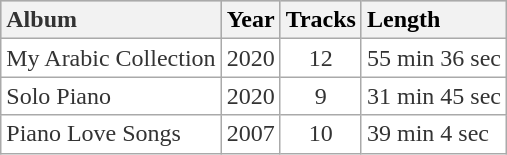<table class="wikitable" style="text-align:center; background-color:#ffffff;">
<tr style="font-weight:bold; background-color:#c0c0c0;">
<th style="color:#333333; text-align:left;">Album</th>
<th>Year</th>
<th>Tracks</th>
<th style="text-align:left;">Length</th>
</tr>
<tr style="color:#333333;">
<td style="text-align:left;">My Arabic Collection</td>
<td>2020</td>
<td>12</td>
<td style="text-align:left;">55 min 36 sec</td>
</tr>
<tr style="color:#333333;">
<td style="text-align:left;">Solo Piano</td>
<td>2020</td>
<td>9</td>
<td style="text-align:left;">31 min 45 sec</td>
</tr>
<tr style="color:#333333;">
<td style="text-align:left;">Piano Love Songs</td>
<td>2007</td>
<td>10</td>
<td style="text-align:left;">39 min 4 sec</td>
</tr>
</table>
